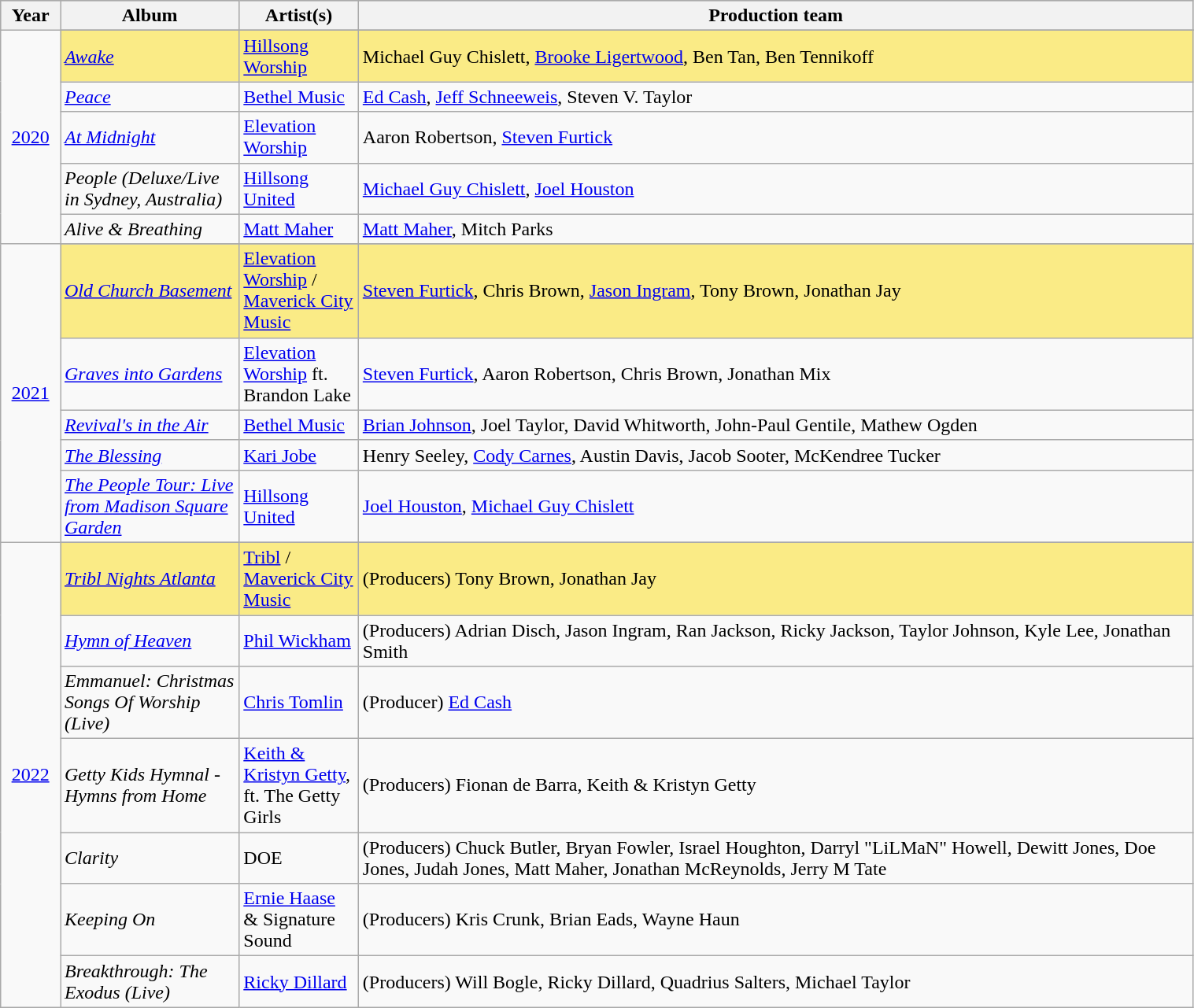<table class="wikitable" style="width:80%">
<tr bgcolor="#bebebe">
<th width="5%">Year</th>
<th width="15%">Album</th>
<th width="10%">Artist(s)</th>
<th width="70%">Production team</th>
</tr>
<tr>
<td rowspan="6" style="text-align:center;"><a href='#'>2020</a></td>
</tr>
<tr style="background:#FAEB86;">
<td><em><a href='#'>Awake</a></em></td>
<td><a href='#'>Hillsong Worship</a></td>
<td>Michael Guy Chislett, <a href='#'>Brooke Ligertwood</a>, Ben Tan, Ben Tennikoff</td>
</tr>
<tr>
<td><em><a href='#'>Peace</a></em></td>
<td><a href='#'>Bethel Music</a></td>
<td><a href='#'>Ed Cash</a>, <a href='#'>Jeff Schneeweis</a>, Steven V. Taylor</td>
</tr>
<tr>
<td><em><a href='#'>At Midnight</a></em></td>
<td><a href='#'>Elevation Worship</a></td>
<td>Aaron Robertson, <a href='#'>Steven Furtick</a></td>
</tr>
<tr>
<td><em>People (Deluxe/Live in Sydney, Australia)</em></td>
<td><a href='#'>Hillsong United</a></td>
<td><a href='#'>Michael Guy Chislett</a>, <a href='#'>Joel Houston</a></td>
</tr>
<tr>
<td><em>Alive & Breathing</em></td>
<td><a href='#'>Matt Maher</a></td>
<td><a href='#'>Matt Maher</a>, Mitch Parks</td>
</tr>
<tr>
<td rowspan="6" style="text-align:center;"><a href='#'>2021</a></td>
</tr>
<tr style="background:#FAEB86;">
<td><em><a href='#'>Old Church Basement</a></em></td>
<td><a href='#'>Elevation Worship</a> / <a href='#'>Maverick City Music</a></td>
<td><a href='#'>Steven Furtick</a>, Chris Brown, <a href='#'>Jason Ingram</a>, Tony Brown, Jonathan Jay</td>
</tr>
<tr>
<td><em><a href='#'>Graves into Gardens</a></em></td>
<td><a href='#'>Elevation Worship</a> ft. Brandon Lake</td>
<td><a href='#'>Steven Furtick</a>, Aaron Robertson, Chris Brown, Jonathan Mix</td>
</tr>
<tr>
<td><em><a href='#'>Revival's in the Air</a></em></td>
<td><a href='#'>Bethel Music</a></td>
<td><a href='#'>Brian Johnson</a>, Joel Taylor, David Whitworth, John-Paul Gentile, Mathew Ogden</td>
</tr>
<tr>
<td><em><a href='#'>The Blessing</a></em></td>
<td><a href='#'>Kari Jobe</a></td>
<td>Henry Seeley, <a href='#'>Cody Carnes</a>, Austin Davis, Jacob Sooter, McKendree Tucker</td>
</tr>
<tr>
<td><em><a href='#'>The People Tour: Live from Madison Square Garden</a></em></td>
<td><a href='#'>Hillsong United</a></td>
<td><a href='#'>Joel Houston</a>, <a href='#'>Michael Guy Chislett</a></td>
</tr>
<tr>
<td rowspan="8" style="text-align:center;"><a href='#'>2022</a></td>
</tr>
<tr style="background:#FAEB86;">
<td><em><a href='#'>Tribl Nights Atlanta</a></em></td>
<td><a href='#'>Tribl</a> / <a href='#'>Maverick City Music</a></td>
<td>(Producers) Tony Brown, Jonathan Jay</td>
</tr>
<tr>
<td><em><a href='#'>Hymn of Heaven</a></em></td>
<td><a href='#'>Phil Wickham</a></td>
<td>(Producers) Adrian Disch, Jason Ingram, Ran Jackson, Ricky Jackson, Taylor Johnson, Kyle Lee, Jonathan Smith</td>
</tr>
<tr>
<td><em>Emmanuel: Christmas Songs Of Worship (Live)</em></td>
<td><a href='#'>Chris Tomlin</a></td>
<td>(Producer) <a href='#'>Ed Cash</a></td>
</tr>
<tr>
<td><em>Getty Kids Hymnal - Hymns from Home</em></td>
<td><a href='#'>Keith & Kristyn Getty</a>, ft. The Getty Girls</td>
<td>(Producers) Fionan de Barra, Keith & Kristyn Getty</td>
</tr>
<tr>
<td><em>Clarity</em></td>
<td>DOE</td>
<td>(Producers) Chuck Butler, Bryan Fowler, Israel Houghton, Darryl "LiLMaN" Howell, Dewitt Jones, Doe Jones, Judah Jones, Matt Maher, Jonathan McReynolds, Jerry M Tate</td>
</tr>
<tr>
<td><em>Keeping On</em></td>
<td><a href='#'>Ernie Haase</a> & Signature Sound</td>
<td>(Producers) Kris Crunk, Brian Eads, Wayne Haun</td>
</tr>
<tr>
<td><em>Breakthrough: The Exodus (Live)</em></td>
<td><a href='#'>Ricky Dillard</a></td>
<td>(Producers) Will Bogle, Ricky Dillard, Quadrius Salters, Michael Taylor</td>
</tr>
</table>
